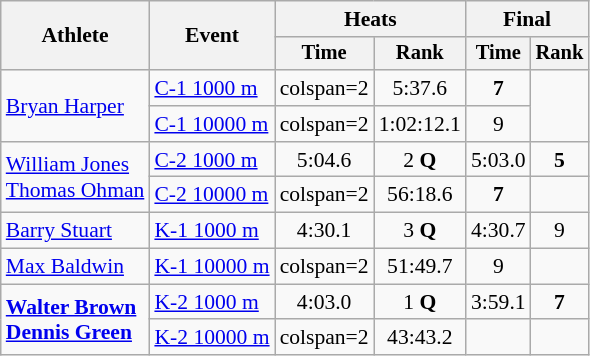<table class="wikitable" style="font-size:90%">
<tr>
<th rowspan=2>Athlete</th>
<th rowspan=2>Event</th>
<th colspan=2>Heats</th>
<th colspan=2>Final</th>
</tr>
<tr style="font-size:95%">
<th>Time</th>
<th>Rank</th>
<th>Time</th>
<th>Rank</th>
</tr>
<tr align=center>
<td align=left rowspan=2><a href='#'>Bryan Harper</a></td>
<td align=left><a href='#'>C-1 1000 m</a></td>
<td>colspan=2 </td>
<td>5:37.6</td>
<td><strong>7</strong></td>
</tr>
<tr align=center>
<td align=left><a href='#'>C-1 10000 m</a></td>
<td>colspan=2 </td>
<td>1:02:12.1</td>
<td>9</td>
</tr>
<tr align=center>
<td align=left rowspan=2><a href='#'>William Jones</a><br><a href='#'>Thomas Ohman</a></td>
<td align=left><a href='#'>C-2 1000 m</a></td>
<td>5:04.6</td>
<td>2 <strong>Q</strong></td>
<td>5:03.0</td>
<td><strong>5</strong></td>
</tr>
<tr align=center>
<td align=left><a href='#'>C-2 10000 m</a></td>
<td>colspan=2 </td>
<td>56:18.6</td>
<td><strong>7</strong></td>
</tr>
<tr align=center>
<td align=left><a href='#'>Barry Stuart</a></td>
<td align=left><a href='#'>K-1 1000 m</a></td>
<td>4:30.1</td>
<td>3 <strong>Q</strong></td>
<td>4:30.7</td>
<td>9</td>
</tr>
<tr align=center>
<td align=left><a href='#'>Max Baldwin</a></td>
<td align=left><a href='#'>K-1 10000 m</a></td>
<td>colspan=2 </td>
<td>51:49.7</td>
<td>9</td>
</tr>
<tr align=center>
<td align=left rowspan=2><strong><a href='#'>Walter Brown</a><br><a href='#'>Dennis Green</a></strong></td>
<td align=left><a href='#'>K-2 1000 m</a></td>
<td>4:03.0</td>
<td>1 <strong>Q</strong></td>
<td>3:59.1</td>
<td><strong>7</strong></td>
</tr>
<tr align=center>
<td align=left><a href='#'>K-2 10000 m</a></td>
<td>colspan=2 </td>
<td>43:43.2</td>
<td></td>
</tr>
</table>
